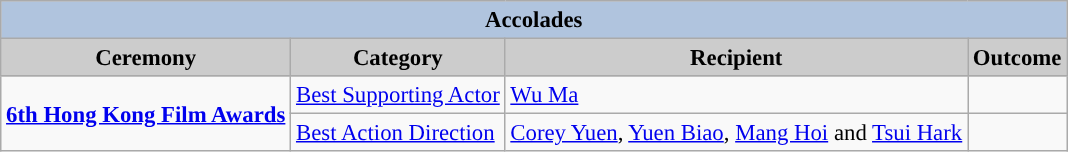<table class="wikitable" style="font-size:95%;" ;>
<tr style="background:#ccc; text-align:center;">
<th colspan="4" style="background: LightSteelBlue;">Accolades</th>
</tr>
<tr style="background:#ccc; text-align:center;">
<th style="background:#ccc">Ceremony</th>
<th style="background:#ccc">Category</th>
<th style="background:#ccc">Recipient</th>
<th style="background:#ccc">Outcome</th>
</tr>
<tr>
<td rowspan="2"><strong><a href='#'>6th Hong Kong Film Awards</a></strong></td>
<td><a href='#'>Best Supporting Actor</a></td>
<td><a href='#'>Wu Ma</a></td>
<td></td>
</tr>
<tr>
<td><a href='#'>Best Action Direction</a></td>
<td><a href='#'>Corey Yuen</a>, <a href='#'>Yuen Biao</a>, <a href='#'>Mang Hoi</a> and <a href='#'>Tsui Hark</a></td>
<td></td>
</tr>
</table>
